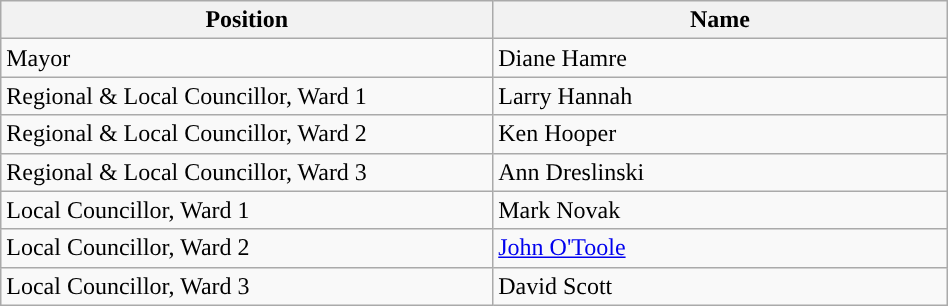<table class="wikitable" style="width:50%;">
<tr>
<th bgcolor="#DDDDFF" width="50px">Position</th>
<th bgcolor="#DDDDFF" width="50px">Name</th>
</tr>
<tr>
<td>Mayor</td>
<td>Diane Hamre</td>
</tr>
<tr>
<td>Regional & Local Councillor, Ward 1</td>
<td>Larry Hannah</td>
</tr>
<tr>
<td>Regional & Local Councillor, Ward 2</td>
<td>Ken Hooper</td>
</tr>
<tr>
<td>Regional & Local Councillor, Ward 3</td>
<td>Ann Dreslinski</td>
</tr>
<tr>
<td>Local Councillor, Ward 1</td>
<td>Mark Novak</td>
</tr>
<tr>
<td>Local Councillor, Ward 2</td>
<td><a href='#'>John O'Toole</a></td>
</tr>
<tr>
<td>Local Councillor, Ward 3</td>
<td>David Scott</td>
</tr>
</table>
